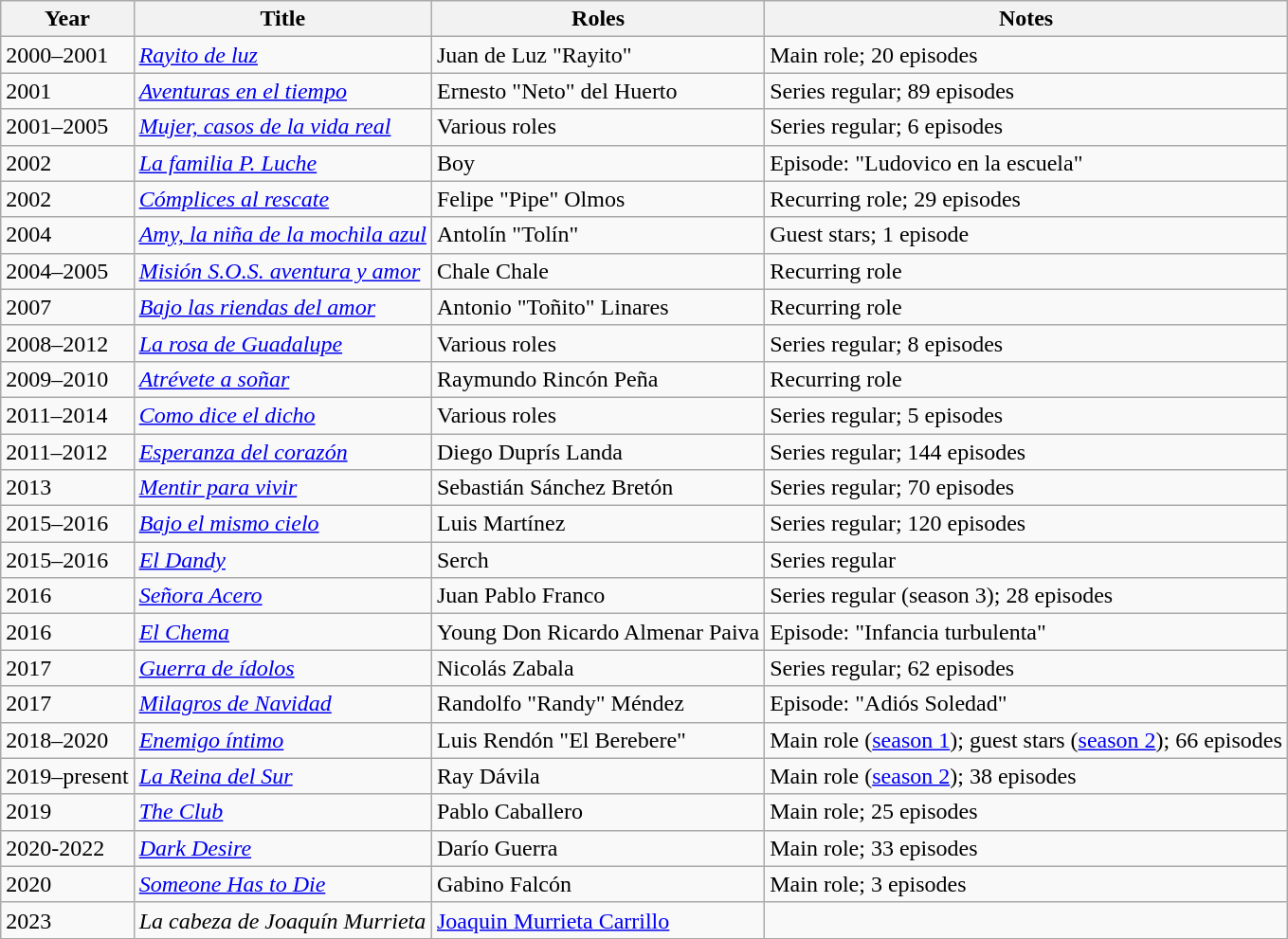<table class="wikitable">
<tr>
<th>Year</th>
<th>Title</th>
<th>Roles</th>
<th>Notes</th>
</tr>
<tr>
<td>2000–2001</td>
<td><em><a href='#'>Rayito de luz</a></em></td>
<td>Juan de Luz "Rayito"</td>
<td>Main role; 20 episodes</td>
</tr>
<tr>
<td>2001</td>
<td><em><a href='#'>Aventuras en el tiempo</a></em></td>
<td>Ernesto "Neto" del Huerto</td>
<td>Series regular; 89 episodes</td>
</tr>
<tr>
<td>2001–2005</td>
<td><em><a href='#'>Mujer, casos de la vida real</a></em></td>
<td>Various roles</td>
<td>Series regular; 6 episodes</td>
</tr>
<tr>
<td>2002</td>
<td><em><a href='#'>La familia P. Luche</a></em></td>
<td>Boy</td>
<td>Episode: "Ludovico en la escuela"</td>
</tr>
<tr>
<td>2002</td>
<td><em><a href='#'>Cómplices al rescate</a></em></td>
<td>Felipe "Pipe" Olmos</td>
<td>Recurring role; 29 episodes</td>
</tr>
<tr>
<td>2004</td>
<td><em><a href='#'>Amy, la niña de la mochila azul</a></em></td>
<td>Antolín "Tolín"</td>
<td>Guest stars; 1 episode</td>
</tr>
<tr>
<td>2004–2005</td>
<td><em><a href='#'>Misión S.O.S. aventura y amor</a></em></td>
<td>Chale Chale</td>
<td>Recurring role</td>
</tr>
<tr>
<td>2007</td>
<td><em><a href='#'>Bajo las riendas del amor</a></em></td>
<td>Antonio "Toñito" Linares</td>
<td>Recurring role</td>
</tr>
<tr>
<td>2008–2012</td>
<td><em><a href='#'>La rosa de Guadalupe</a></em></td>
<td>Various roles</td>
<td>Series regular; 8 episodes</td>
</tr>
<tr>
<td>2009–2010</td>
<td><em><a href='#'>Atrévete a soñar</a></em></td>
<td>Raymundo Rincón Peña</td>
<td>Recurring role</td>
</tr>
<tr>
<td>2011–2014</td>
<td><em><a href='#'>Como dice el dicho</a></em></td>
<td>Various roles</td>
<td>Series regular; 5 episodes</td>
</tr>
<tr>
<td>2011–2012</td>
<td><em><a href='#'>Esperanza del corazón</a></em></td>
<td>Diego Duprís Landa</td>
<td>Series regular; 144 episodes</td>
</tr>
<tr>
<td>2013</td>
<td><em><a href='#'>Mentir para vivir</a></em></td>
<td>Sebastián Sánchez Bretón</td>
<td>Series regular; 70 episodes</td>
</tr>
<tr>
<td>2015–2016</td>
<td><em><a href='#'>Bajo el mismo cielo</a></em></td>
<td>Luis Martínez</td>
<td>Series regular; 120 episodes</td>
</tr>
<tr>
<td>2015–2016</td>
<td><em><a href='#'>El Dandy</a></em></td>
<td>Serch</td>
<td>Series regular</td>
</tr>
<tr>
<td>2016</td>
<td><em><a href='#'>Señora Acero</a></em></td>
<td>Juan Pablo Franco</td>
<td>Series regular (season 3); 28 episodes</td>
</tr>
<tr>
<td>2016</td>
<td><em><a href='#'>El Chema</a></em></td>
<td>Young Don Ricardo Almenar Paiva</td>
<td>Episode: "Infancia turbulenta"</td>
</tr>
<tr>
<td>2017</td>
<td><em><a href='#'>Guerra de ídolos</a></em></td>
<td>Nicolás Zabala</td>
<td>Series regular; 62 episodes</td>
</tr>
<tr>
<td>2017</td>
<td><em><a href='#'>Milagros de Navidad</a></em></td>
<td>Randolfo "Randy" Méndez</td>
<td>Episode: "Adiós Soledad"</td>
</tr>
<tr>
<td>2018–2020</td>
<td><em><a href='#'>Enemigo íntimo</a></em></td>
<td>Luis Rendón "El Berebere"</td>
<td>Main role (<a href='#'>season 1</a>); guest stars (<a href='#'>season 2</a>); 66 episodes</td>
</tr>
<tr>
<td>2019–present</td>
<td><em><a href='#'>La Reina del Sur</a></em></td>
<td>Ray Dávila</td>
<td>Main role (<a href='#'>season 2</a>); 38 episodes</td>
</tr>
<tr>
<td>2019</td>
<td><em><a href='#'>The Club</a></em></td>
<td>Pablo Caballero</td>
<td>Main role; 25 episodes</td>
</tr>
<tr>
<td>2020-2022</td>
<td><em><a href='#'>Dark Desire</a></em></td>
<td>Darío Guerra</td>
<td>Main role; 33 episodes</td>
</tr>
<tr>
<td>2020</td>
<td><em><a href='#'>Someone Has to Die</a></em></td>
<td>Gabino Falcón</td>
<td>Main role; 3 episodes</td>
</tr>
<tr>
<td>2023</td>
<td><em>La cabeza de Joaquín Murrieta</em></td>
<td><a href='#'>Joaquin Murrieta Carrillo</a></td>
<td></td>
</tr>
</table>
